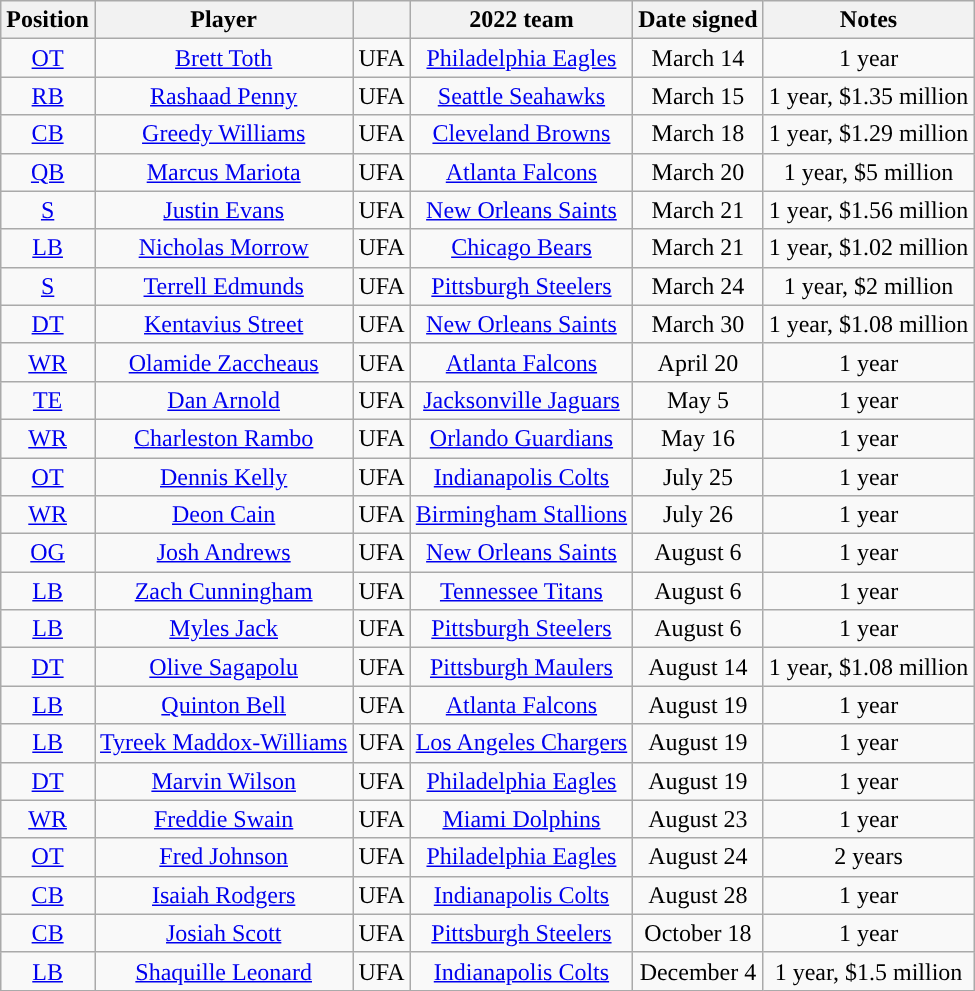<table class="wikitable" style="text-align:center">
<tr>
<th>Position</th>
<th>Player</th>
<th></th>
<th>2022 team</th>
<th>Date signed</th>
<th>Notes</th>
</tr>
<tr>
<td><a href='#'>OT</a></td>
<td><a href='#'>Brett Toth</a></td>
<td>UFA</td>
<td><a href='#'>Philadelphia Eagles</a></td>
<td>March 14</td>
<td>1 year</td>
</tr>
<tr>
<td><a href='#'>RB</a></td>
<td><a href='#'>Rashaad Penny</a></td>
<td>UFA</td>
<td><a href='#'>Seattle Seahawks</a></td>
<td>March 15</td>
<td>1 year, $1.35 million</td>
</tr>
<tr>
<td><a href='#'>CB</a></td>
<td><a href='#'>Greedy Williams</a></td>
<td>UFA</td>
<td><a href='#'>Cleveland Browns</a></td>
<td>March 18</td>
<td>1 year, $1.29 million</td>
</tr>
<tr>
<td><a href='#'>QB</a></td>
<td><a href='#'>Marcus Mariota</a></td>
<td>UFA</td>
<td><a href='#'>Atlanta Falcons</a></td>
<td>March 20</td>
<td>1 year, $5 million</td>
</tr>
<tr>
<td><a href='#'>S</a></td>
<td><a href='#'>Justin Evans</a></td>
<td>UFA</td>
<td><a href='#'>New Orleans Saints</a></td>
<td>March 21</td>
<td>1 year, $1.56 million</td>
</tr>
<tr>
<td><a href='#'>LB</a></td>
<td><a href='#'>Nicholas Morrow</a></td>
<td>UFA</td>
<td><a href='#'>Chicago Bears</a></td>
<td>March 21</td>
<td>1 year, $1.02 million</td>
</tr>
<tr>
<td><a href='#'>S</a></td>
<td><a href='#'>Terrell Edmunds</a></td>
<td>UFA</td>
<td><a href='#'>Pittsburgh Steelers</a></td>
<td>March 24</td>
<td>1 year, $2 million</td>
</tr>
<tr>
<td><a href='#'>DT</a></td>
<td><a href='#'>Kentavius Street</a></td>
<td>UFA</td>
<td><a href='#'>New Orleans Saints</a></td>
<td>March 30</td>
<td>1 year, $1.08 million</td>
</tr>
<tr>
<td><a href='#'>WR</a></td>
<td><a href='#'>Olamide Zaccheaus</a></td>
<td>UFA</td>
<td><a href='#'>Atlanta Falcons</a></td>
<td>April 20</td>
<td>1 year</td>
</tr>
<tr>
<td><a href='#'>TE</a></td>
<td><a href='#'>Dan Arnold</a></td>
<td>UFA</td>
<td><a href='#'>Jacksonville Jaguars</a></td>
<td>May 5</td>
<td>1 year</td>
</tr>
<tr>
<td><a href='#'>WR</a></td>
<td><a href='#'>Charleston Rambo</a></td>
<td>UFA</td>
<td><a href='#'>Orlando Guardians</a></td>
<td>May 16</td>
<td>1 year</td>
</tr>
<tr>
<td><a href='#'>OT</a></td>
<td><a href='#'>Dennis Kelly</a></td>
<td>UFA</td>
<td><a href='#'>Indianapolis Colts</a></td>
<td>July 25</td>
<td>1 year</td>
</tr>
<tr>
<td><a href='#'>WR</a></td>
<td><a href='#'>Deon Cain</a></td>
<td>UFA</td>
<td><a href='#'>Birmingham Stallions</a></td>
<td>July 26</td>
<td>1 year</td>
</tr>
<tr>
<td><a href='#'>OG</a></td>
<td><a href='#'>Josh Andrews</a></td>
<td>UFA</td>
<td><a href='#'>New Orleans Saints</a></td>
<td>August 6</td>
<td>1 year</td>
</tr>
<tr>
<td><a href='#'>LB</a></td>
<td><a href='#'>Zach Cunningham</a></td>
<td>UFA</td>
<td><a href='#'>Tennessee Titans</a></td>
<td>August 6</td>
<td>1 year</td>
</tr>
<tr>
<td><a href='#'>LB</a></td>
<td><a href='#'>Myles Jack</a></td>
<td>UFA</td>
<td><a href='#'>Pittsburgh Steelers</a></td>
<td>August 6</td>
<td>1 year</td>
</tr>
<tr>
<td><a href='#'>DT</a></td>
<td><a href='#'>Olive Sagapolu</a></td>
<td>UFA</td>
<td><a href='#'>Pittsburgh Maulers</a></td>
<td>August 14</td>
<td>1 year, $1.08 million</td>
</tr>
<tr>
<td><a href='#'>LB</a></td>
<td><a href='#'>Quinton Bell</a></td>
<td>UFA</td>
<td><a href='#'>Atlanta Falcons</a></td>
<td>August 19</td>
<td>1 year</td>
</tr>
<tr>
<td><a href='#'>LB</a></td>
<td><a href='#'>Tyreek Maddox-Williams</a></td>
<td>UFA</td>
<td><a href='#'>Los Angeles Chargers</a></td>
<td>August 19</td>
<td>1 year</td>
</tr>
<tr>
<td><a href='#'>DT</a></td>
<td><a href='#'>Marvin Wilson</a></td>
<td>UFA</td>
<td><a href='#'>Philadelphia Eagles</a></td>
<td>August 19</td>
<td>1 year</td>
</tr>
<tr>
<td><a href='#'>WR</a></td>
<td><a href='#'>Freddie Swain</a></td>
<td>UFA</td>
<td><a href='#'>Miami Dolphins</a></td>
<td>August 23</td>
<td>1 year</td>
</tr>
<tr>
<td><a href='#'>OT</a></td>
<td><a href='#'>Fred Johnson</a></td>
<td>UFA</td>
<td><a href='#'>Philadelphia Eagles</a></td>
<td>August 24</td>
<td>2 years</td>
</tr>
<tr>
<td><a href='#'>CB</a></td>
<td><a href='#'>Isaiah Rodgers</a></td>
<td>UFA</td>
<td><a href='#'>Indianapolis Colts</a></td>
<td>August 28</td>
<td>1 year</td>
</tr>
<tr>
<td><a href='#'>CB</a></td>
<td><a href='#'>Josiah Scott</a></td>
<td>UFA</td>
<td><a href='#'>Pittsburgh Steelers</a></td>
<td>October 18</td>
<td>1 year</td>
</tr>
<tr>
<td><a href='#'>LB</a></td>
<td><a href='#'>Shaquille Leonard</a></td>
<td>UFA</td>
<td><a href='#'>Indianapolis Colts</a></td>
<td>December 4</td>
<td>1 year, $1.5 million</td>
</tr>
</table>
